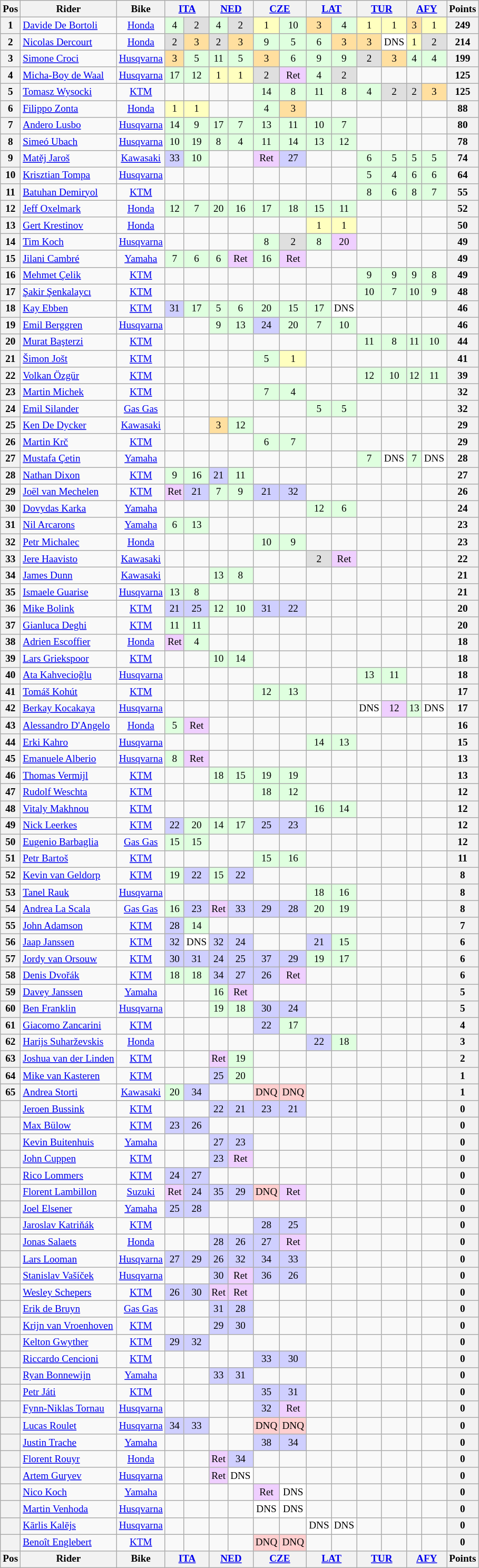<table class="wikitable" style="font-size: 80%; text-align:center">
<tr valign="top">
<th valign="middle">Pos</th>
<th valign="middle">Rider</th>
<th valign="middle">Bike</th>
<th colspan=2><a href='#'>ITA</a><br></th>
<th colspan=2><a href='#'>NED</a><br></th>
<th colspan=2><a href='#'>CZE</a><br></th>
<th colspan=2><a href='#'>LAT</a><br></th>
<th colspan=2><a href='#'>TUR</a><br></th>
<th colspan=2><a href='#'>AFY</a><br></th>
<th valign="middle">Points</th>
</tr>
<tr>
<th>1</th>
<td align=left> <a href='#'>Davide De Bortoli</a></td>
<td><a href='#'>Honda</a></td>
<td style="background:#dfffdf;">4</td>
<td style="background:#dfdfdf;">2</td>
<td style="background:#dfffdf;">4</td>
<td style="background:#dfdfdf;">2</td>
<td style="background:#ffffbf;">1</td>
<td style="background:#dfffdf;">10</td>
<td style="background:#ffdf9f;">3</td>
<td style="background:#dfffdf;">4</td>
<td style="background:#ffffbf;">1</td>
<td style="background:#ffffbf;">1</td>
<td style="background:#ffdf9f;">3</td>
<td style="background:#ffffbf;">1</td>
<th>249</th>
</tr>
<tr>
<th>2</th>
<td align=left> <a href='#'>Nicolas Dercourt</a></td>
<td><a href='#'>Honda</a></td>
<td style="background:#dfdfdf;">2</td>
<td style="background:#ffdf9f;">3</td>
<td style="background:#dfdfdf;">2</td>
<td style="background:#ffdf9f;">3</td>
<td style="background:#dfffdf;">9</td>
<td style="background:#dfffdf;">5</td>
<td style="background:#dfffdf;">6</td>
<td style="background:#ffdf9f;">3</td>
<td style="background:#ffdf9f;">3</td>
<td style="background:#ffffff;">DNS</td>
<td style="background:#ffffbf;">1</td>
<td style="background:#dfdfdf;">2</td>
<th>214</th>
</tr>
<tr>
<th>3</th>
<td align=left> <a href='#'>Simone Croci</a></td>
<td><a href='#'>Husqvarna</a></td>
<td style="background:#ffdf9f;">3</td>
<td style="background:#dfffdf;">5</td>
<td style="background:#dfffdf;">11</td>
<td style="background:#dfffdf;">5</td>
<td style="background:#ffdf9f;">3</td>
<td style="background:#dfffdf;">6</td>
<td style="background:#dfffdf;">9</td>
<td style="background:#dfffdf;">9</td>
<td style="background:#dfdfdf;">2</td>
<td style="background:#ffdf9f;">3</td>
<td style="background:#dfffdf;">4</td>
<td style="background:#dfffdf;">4</td>
<th>199</th>
</tr>
<tr>
<th>4</th>
<td align=left> <a href='#'>Micha-Boy de Waal</a></td>
<td><a href='#'>Husqvarna</a></td>
<td style="background:#dfffdf;">17</td>
<td style="background:#dfffdf;">12</td>
<td style="background:#ffffbf;">1</td>
<td style="background:#ffffbf;">1</td>
<td style="background:#dfdfdf;">2</td>
<td style="background:#efcfff;">Ret</td>
<td style="background:#dfffdf;">4</td>
<td style="background:#dfdfdf;">2</td>
<td></td>
<td></td>
<td></td>
<td></td>
<th>125</th>
</tr>
<tr>
<th>5</th>
<td align=left> <a href='#'>Tomasz Wysocki</a></td>
<td><a href='#'>KTM</a></td>
<td></td>
<td></td>
<td></td>
<td></td>
<td style="background:#dfffdf;">14</td>
<td style="background:#dfffdf;">8</td>
<td style="background:#dfffdf;">11</td>
<td style="background:#dfffdf;">8</td>
<td style="background:#dfffdf;">4</td>
<td style="background:#dfdfdf;">2</td>
<td style="background:#dfdfdf;">2</td>
<td style="background:#ffdf9f;">3</td>
<th>125</th>
</tr>
<tr>
<th>6</th>
<td align=left> <a href='#'>Filippo Zonta</a></td>
<td><a href='#'>Honda</a></td>
<td style="background:#ffffbf;">1</td>
<td style="background:#ffffbf;">1</td>
<td></td>
<td></td>
<td style="background:#dfffdf;">4</td>
<td style="background:#ffdf9f;">3</td>
<td></td>
<td></td>
<td></td>
<td></td>
<td></td>
<td></td>
<th>88</th>
</tr>
<tr>
<th>7</th>
<td align=left> <a href='#'>Andero Lusbo</a></td>
<td><a href='#'>Husqvarna</a></td>
<td style="background:#dfffdf;">14</td>
<td style="background:#dfffdf;">9</td>
<td style="background:#dfffdf;">17</td>
<td style="background:#dfffdf;">7</td>
<td style="background:#dfffdf;">13</td>
<td style="background:#dfffdf;">11</td>
<td style="background:#dfffdf;">10</td>
<td style="background:#dfffdf;">7</td>
<td></td>
<td></td>
<td></td>
<td></td>
<th>80</th>
</tr>
<tr>
<th>8</th>
<td align=left> <a href='#'>Simeó Ubach</a></td>
<td><a href='#'>Husqvarna</a></td>
<td style="background:#dfffdf;">10</td>
<td style="background:#dfffdf;">19</td>
<td style="background:#dfffdf;">8</td>
<td style="background:#dfffdf;">4</td>
<td style="background:#dfffdf;">11</td>
<td style="background:#dfffdf;">14</td>
<td style="background:#dfffdf;">13</td>
<td style="background:#dfffdf;">12</td>
<td></td>
<td></td>
<td></td>
<td></td>
<th>78</th>
</tr>
<tr>
<th>9</th>
<td align=left> <a href='#'>Matěj Jaroš</a></td>
<td><a href='#'>Kawasaki</a></td>
<td style="background:#cfcfff;">33</td>
<td style="background:#dfffdf;">10</td>
<td></td>
<td></td>
<td style="background:#efcfff;">Ret</td>
<td style="background:#cfcfff;">27</td>
<td></td>
<td></td>
<td style="background:#dfffdf;">6</td>
<td style="background:#dfffdf;">5</td>
<td style="background:#dfffdf;">5</td>
<td style="background:#dfffdf;">5</td>
<th>74</th>
</tr>
<tr>
<th>10</th>
<td align=left> <a href='#'>Krisztian Tompa</a></td>
<td><a href='#'>Husqvarna</a></td>
<td></td>
<td></td>
<td></td>
<td></td>
<td></td>
<td></td>
<td></td>
<td></td>
<td style="background:#dfffdf;">5</td>
<td style="background:#dfffdf;">4</td>
<td style="background:#dfffdf;">6</td>
<td style="background:#dfffdf;">6</td>
<th>64</th>
</tr>
<tr>
<th>11</th>
<td align=left> <a href='#'>Batuhan Demiryol</a></td>
<td><a href='#'>KTM</a></td>
<td></td>
<td></td>
<td></td>
<td></td>
<td></td>
<td></td>
<td></td>
<td></td>
<td style="background:#dfffdf;">8</td>
<td style="background:#dfffdf;">6</td>
<td style="background:#dfffdf;">8</td>
<td style="background:#dfffdf;">7</td>
<th>55</th>
</tr>
<tr>
<th>12</th>
<td align=left> <a href='#'>Jeff Oxelmark</a></td>
<td><a href='#'>Honda</a></td>
<td style="background:#dfffdf;">12</td>
<td style="background:#dfffdf;">7</td>
<td style="background:#dfffdf;">20</td>
<td style="background:#dfffdf;">16</td>
<td style="background:#dfffdf;">17</td>
<td style="background:#dfffdf;">18</td>
<td style="background:#dfffdf;">15</td>
<td style="background:#dfffdf;">11</td>
<td></td>
<td></td>
<td></td>
<td></td>
<th>52</th>
</tr>
<tr>
<th>13</th>
<td align=left> <a href='#'>Gert Krestinov</a></td>
<td><a href='#'>Honda</a></td>
<td></td>
<td></td>
<td></td>
<td></td>
<td></td>
<td></td>
<td style="background:#ffffbf;">1</td>
<td style="background:#ffffbf;">1</td>
<td></td>
<td></td>
<td></td>
<td></td>
<th>50</th>
</tr>
<tr>
<th>14</th>
<td align=left> <a href='#'>Tim Koch</a></td>
<td><a href='#'>Husqvarna</a></td>
<td></td>
<td></td>
<td></td>
<td></td>
<td style="background:#dfffdf;">8</td>
<td style="background:#dfdfdf;">2</td>
<td style="background:#dfffdf;">8</td>
<td style="background:#efcfff;">20</td>
<td></td>
<td></td>
<td></td>
<td></td>
<th>49</th>
</tr>
<tr>
<th>15</th>
<td align=left> <a href='#'>Jilani Cambré</a></td>
<td><a href='#'>Yamaha</a></td>
<td style="background:#dfffdf;">7</td>
<td style="background:#dfffdf;">6</td>
<td style="background:#dfffdf;">6</td>
<td style="background:#efcfff;">Ret</td>
<td style="background:#dfffdf;">16</td>
<td style="background:#efcfff;">Ret</td>
<td></td>
<td></td>
<td></td>
<td></td>
<td></td>
<td></td>
<th>49</th>
</tr>
<tr>
<th>16</th>
<td align=left> <a href='#'>Mehmet Çelik</a></td>
<td><a href='#'>KTM</a></td>
<td></td>
<td></td>
<td></td>
<td></td>
<td></td>
<td></td>
<td></td>
<td></td>
<td style="background:#dfffdf;">9</td>
<td style="background:#dfffdf;">9</td>
<td style="background:#dfffdf;">9</td>
<td style="background:#dfffdf;">8</td>
<th>49</th>
</tr>
<tr>
<th>17</th>
<td align=left> <a href='#'>Şakir Şenkalaycı</a></td>
<td><a href='#'>KTM</a></td>
<td></td>
<td></td>
<td></td>
<td></td>
<td></td>
<td></td>
<td></td>
<td></td>
<td style="background:#dfffdf;">10</td>
<td style="background:#dfffdf;">7</td>
<td style="background:#dfffdf;">10</td>
<td style="background:#dfffdf;">9</td>
<th>48</th>
</tr>
<tr>
<th>18</th>
<td align=left> <a href='#'>Kay Ebben</a></td>
<td><a href='#'>KTM</a></td>
<td style="background:#cfcfff;">31</td>
<td style="background:#dfffdf;">17</td>
<td style="background:#dfffdf;">5</td>
<td style="background:#dfffdf;">6</td>
<td style="background:#dfffdf;">20</td>
<td style="background:#dfffdf;">15</td>
<td style="background:#dfffdf;">17</td>
<td style="background:#ffffff;">DNS</td>
<td></td>
<td></td>
<td></td>
<td></td>
<th>46</th>
</tr>
<tr>
<th>19</th>
<td align=left> <a href='#'>Emil Berggren</a></td>
<td><a href='#'>Husqvarna</a></td>
<td></td>
<td></td>
<td style="background:#dfffdf;">9</td>
<td style="background:#dfffdf;">13</td>
<td style="background:#cfcfff;">24</td>
<td style="background:#dfffdf;">20</td>
<td style="background:#dfffdf;">7</td>
<td style="background:#dfffdf;">10</td>
<td></td>
<td></td>
<td></td>
<td></td>
<th>46</th>
</tr>
<tr>
<th>20</th>
<td align=left> <a href='#'>Murat Başterzi</a></td>
<td><a href='#'>KTM</a></td>
<td></td>
<td></td>
<td></td>
<td></td>
<td></td>
<td></td>
<td></td>
<td></td>
<td style="background:#dfffdf;">11</td>
<td style="background:#dfffdf;">8</td>
<td style="background:#dfffdf;">11</td>
<td style="background:#dfffdf;">10</td>
<th>44</th>
</tr>
<tr>
<th>21</th>
<td align=left> <a href='#'>Šimon Jošt</a></td>
<td><a href='#'>KTM</a></td>
<td></td>
<td></td>
<td></td>
<td></td>
<td style="background:#dfffdf;">5</td>
<td style="background:#ffffbf;">1</td>
<td></td>
<td></td>
<td></td>
<td></td>
<td></td>
<td></td>
<th>41</th>
</tr>
<tr>
<th>22</th>
<td align=left> <a href='#'>Volkan Özgür</a></td>
<td><a href='#'>KTM</a></td>
<td></td>
<td></td>
<td></td>
<td></td>
<td></td>
<td></td>
<td></td>
<td></td>
<td style="background:#dfffdf;">12</td>
<td style="background:#dfffdf;">10</td>
<td style="background:#dfffdf;">12</td>
<td style="background:#dfffdf;">11</td>
<th>39</th>
</tr>
<tr>
<th>23</th>
<td align=left> <a href='#'>Martin Michek</a></td>
<td><a href='#'>KTM</a></td>
<td></td>
<td></td>
<td></td>
<td></td>
<td style="background:#dfffdf;">7</td>
<td style="background:#dfffdf;">4</td>
<td></td>
<td></td>
<td></td>
<td></td>
<td></td>
<td></td>
<th>32</th>
</tr>
<tr>
<th>24</th>
<td align=left> <a href='#'>Emil Silander</a></td>
<td><a href='#'>Gas Gas</a></td>
<td></td>
<td></td>
<td></td>
<td></td>
<td></td>
<td></td>
<td style="background:#dfffdf;">5</td>
<td style="background:#dfffdf;">5</td>
<td></td>
<td></td>
<td></td>
<td></td>
<th>32</th>
</tr>
<tr>
<th>25</th>
<td align=left> <a href='#'>Ken De Dycker</a></td>
<td><a href='#'>Kawasaki</a></td>
<td></td>
<td></td>
<td style="background:#ffdf9f;">3</td>
<td style="background:#dfffdf;">12</td>
<td></td>
<td></td>
<td></td>
<td></td>
<td></td>
<td></td>
<td></td>
<td></td>
<th>29</th>
</tr>
<tr>
<th>26</th>
<td align=left> <a href='#'>Martin Krč</a></td>
<td><a href='#'>KTM</a></td>
<td></td>
<td></td>
<td></td>
<td></td>
<td style="background:#dfffdf;">6</td>
<td style="background:#dfffdf;">7</td>
<td></td>
<td></td>
<td></td>
<td></td>
<td></td>
<td></td>
<th>29</th>
</tr>
<tr>
<th>27</th>
<td align=left> <a href='#'>Mustafa Çetin</a></td>
<td><a href='#'>Yamaha</a></td>
<td></td>
<td></td>
<td></td>
<td></td>
<td></td>
<td></td>
<td></td>
<td></td>
<td style="background:#dfffdf;">7</td>
<td style="background:#ffffff;">DNS</td>
<td style="background:#dfffdf;">7</td>
<td style="background:#ffffff;">DNS</td>
<th>28</th>
</tr>
<tr>
<th>28</th>
<td align=left> <a href='#'>Nathan Dixon</a></td>
<td><a href='#'>KTM</a></td>
<td style="background:#dfffdf;">9</td>
<td style="background:#dfffdf;">16</td>
<td style="background:#cfcfff;">21</td>
<td style="background:#dfffdf;">11</td>
<td></td>
<td></td>
<td></td>
<td></td>
<td></td>
<td></td>
<td></td>
<td></td>
<th>27</th>
</tr>
<tr>
<th>29</th>
<td align=left> <a href='#'>Joël van Mechelen</a></td>
<td><a href='#'>KTM</a></td>
<td style="background:#efcfff;">Ret</td>
<td style="background:#cfcfff;">21</td>
<td style="background:#dfffdf;">7</td>
<td style="background:#dfffdf;">9</td>
<td style="background:#cfcfff;">21</td>
<td style="background:#cfcfff;">32</td>
<td></td>
<td></td>
<td></td>
<td></td>
<td></td>
<td></td>
<th>26</th>
</tr>
<tr>
<th>30</th>
<td align=left> <a href='#'>Dovydas Karka</a></td>
<td><a href='#'>Yamaha</a></td>
<td></td>
<td></td>
<td></td>
<td></td>
<td></td>
<td></td>
<td style="background:#dfffdf;">12</td>
<td style="background:#dfffdf;">6</td>
<td></td>
<td></td>
<td></td>
<td></td>
<th>24</th>
</tr>
<tr>
<th>31</th>
<td align=left> <a href='#'>Nil Arcarons</a></td>
<td><a href='#'>Yamaha</a></td>
<td style="background:#dfffdf;">6</td>
<td style="background:#dfffdf;">13</td>
<td></td>
<td></td>
<td></td>
<td></td>
<td></td>
<td></td>
<td></td>
<td></td>
<td></td>
<td></td>
<th>23</th>
</tr>
<tr>
<th>32</th>
<td align=left> <a href='#'>Petr Michalec</a></td>
<td><a href='#'>Honda</a></td>
<td></td>
<td></td>
<td></td>
<td></td>
<td style="background:#dfffdf;">10</td>
<td style="background:#dfffdf;">9</td>
<td></td>
<td></td>
<td></td>
<td></td>
<td></td>
<td></td>
<th>23</th>
</tr>
<tr>
<th>33</th>
<td align=left> <a href='#'>Jere Haavisto</a></td>
<td><a href='#'>Kawasaki</a></td>
<td></td>
<td></td>
<td></td>
<td></td>
<td></td>
<td></td>
<td style="background:#dfdfdf;">2</td>
<td style="background:#efcfff;">Ret</td>
<td></td>
<td></td>
<td></td>
<td></td>
<th>22</th>
</tr>
<tr>
<th>34</th>
<td align=left> <a href='#'>James Dunn</a></td>
<td><a href='#'>Kawasaki</a></td>
<td></td>
<td></td>
<td style="background:#dfffdf;">13</td>
<td style="background:#dfffdf;">8</td>
<td></td>
<td></td>
<td></td>
<td></td>
<td></td>
<td></td>
<td></td>
<td></td>
<th>21</th>
</tr>
<tr>
<th>35</th>
<td align=left> <a href='#'>Ismaele Guarise</a></td>
<td><a href='#'>Husqvarna</a></td>
<td style="background:#dfffdf;">13</td>
<td style="background:#dfffdf;">8</td>
<td></td>
<td></td>
<td></td>
<td></td>
<td></td>
<td></td>
<td></td>
<td></td>
<td></td>
<td></td>
<th>21</th>
</tr>
<tr>
<th>36</th>
<td align=left> <a href='#'>Mike Bolink</a></td>
<td><a href='#'>KTM</a></td>
<td style="background:#cfcfff;">21</td>
<td style="background:#cfcfff;">25</td>
<td style="background:#dfffdf;">12</td>
<td style="background:#dfffdf;">10</td>
<td style="background:#cfcfff;">31</td>
<td style="background:#cfcfff;">22</td>
<td></td>
<td></td>
<td></td>
<td></td>
<td></td>
<td></td>
<th>20</th>
</tr>
<tr>
<th>37</th>
<td align=left> <a href='#'>Gianluca Deghi</a></td>
<td><a href='#'>KTM</a></td>
<td style="background:#dfffdf;">11</td>
<td style="background:#dfffdf;">11</td>
<td></td>
<td></td>
<td></td>
<td></td>
<td></td>
<td></td>
<td></td>
<td></td>
<td></td>
<td></td>
<th>20</th>
</tr>
<tr>
<th>38</th>
<td align=left> <a href='#'>Adrien Escoffier</a></td>
<td><a href='#'>Honda</a></td>
<td style="background:#efcfff;">Ret</td>
<td style="background:#dfffdf;">4</td>
<td></td>
<td></td>
<td></td>
<td></td>
<td></td>
<td></td>
<td></td>
<td></td>
<td></td>
<td></td>
<th>18</th>
</tr>
<tr>
<th>39</th>
<td align=left> <a href='#'>Lars Griekspoor</a></td>
<td><a href='#'>KTM</a></td>
<td></td>
<td></td>
<td style="background:#dfffdf;">10</td>
<td style="background:#dfffdf;">14</td>
<td></td>
<td></td>
<td></td>
<td></td>
<td></td>
<td></td>
<td></td>
<td></td>
<th>18</th>
</tr>
<tr>
<th>40</th>
<td align=left> <a href='#'>Ata Kahvecioğlu</a></td>
<td><a href='#'>Husqvarna</a></td>
<td></td>
<td></td>
<td></td>
<td></td>
<td></td>
<td></td>
<td></td>
<td></td>
<td style="background:#dfffdf;">13</td>
<td style="background:#dfffdf;">11</td>
<td></td>
<td></td>
<th>18</th>
</tr>
<tr>
<th>41</th>
<td align=left> <a href='#'>Tomáš Kohút</a></td>
<td><a href='#'>KTM</a></td>
<td></td>
<td></td>
<td></td>
<td></td>
<td style="background:#dfffdf;">12</td>
<td style="background:#dfffdf;">13</td>
<td></td>
<td></td>
<td></td>
<td></td>
<td></td>
<td></td>
<th>17</th>
</tr>
<tr>
<th>42</th>
<td align=left> <a href='#'>Berkay Kocakaya</a></td>
<td><a href='#'>Husqvarna</a></td>
<td></td>
<td></td>
<td></td>
<td></td>
<td></td>
<td></td>
<td></td>
<td></td>
<td style="background:#ffffff;">DNS</td>
<td style="background:#efcfff;">12</td>
<td style="background:#dfffdf;">13</td>
<td style="background:#ffffff;">DNS</td>
<th>17</th>
</tr>
<tr>
<th>43</th>
<td align=left> <a href='#'>Alessandro D'Angelo</a></td>
<td><a href='#'>Honda</a></td>
<td style="background:#dfffdf;">5</td>
<td style="background:#efcfff;">Ret</td>
<td></td>
<td></td>
<td></td>
<td></td>
<td></td>
<td></td>
<td></td>
<td></td>
<td></td>
<td></td>
<th>16</th>
</tr>
<tr>
<th>44</th>
<td align=left> <a href='#'>Erki Kahro</a></td>
<td><a href='#'>Husqvarna</a></td>
<td></td>
<td></td>
<td></td>
<td></td>
<td></td>
<td></td>
<td style="background:#dfffdf;">14</td>
<td style="background:#dfffdf;">13</td>
<td></td>
<td></td>
<td></td>
<td></td>
<th>15</th>
</tr>
<tr>
<th>45</th>
<td align=left> <a href='#'>Emanuele Alberio</a></td>
<td><a href='#'>Husqvarna</a></td>
<td style="background:#dfffdf;">8</td>
<td style="background:#efcfff;">Ret</td>
<td></td>
<td></td>
<td></td>
<td></td>
<td></td>
<td></td>
<td></td>
<td></td>
<td></td>
<td></td>
<th>13</th>
</tr>
<tr>
<th>46</th>
<td align=left> <a href='#'>Thomas Vermijl</a></td>
<td><a href='#'>KTM</a></td>
<td></td>
<td></td>
<td style="background:#dfffdf;">18</td>
<td style="background:#dfffdf;">15</td>
<td style="background:#dfffdf;">19</td>
<td style="background:#dfffdf;">19</td>
<td></td>
<td></td>
<td></td>
<td></td>
<td></td>
<td></td>
<th>13</th>
</tr>
<tr>
<th>47</th>
<td align=left> <a href='#'>Rudolf Weschta</a></td>
<td><a href='#'>KTM</a></td>
<td></td>
<td></td>
<td></td>
<td></td>
<td style="background:#dfffdf;">18</td>
<td style="background:#dfffdf;">12</td>
<td></td>
<td></td>
<td></td>
<td></td>
<td></td>
<td></td>
<th>12</th>
</tr>
<tr>
<th>48</th>
<td align=left> <a href='#'>Vitaly Makhnou</a></td>
<td><a href='#'>KTM</a></td>
<td></td>
<td></td>
<td></td>
<td></td>
<td></td>
<td></td>
<td style="background:#dfffdf;">16</td>
<td style="background:#dfffdf;">14</td>
<td></td>
<td></td>
<td></td>
<td></td>
<th>12</th>
</tr>
<tr>
<th>49</th>
<td align=left> <a href='#'>Nick Leerkes</a></td>
<td><a href='#'>KTM</a></td>
<td style="background:#cfcfff;">22</td>
<td style="background:#dfffdf;">20</td>
<td style="background:#dfffdf;">14</td>
<td style="background:#dfffdf;">17</td>
<td style="background:#cfcfff;">25</td>
<td style="background:#cfcfff;">23</td>
<td></td>
<td></td>
<td></td>
<td></td>
<td></td>
<td></td>
<th>12</th>
</tr>
<tr>
<th>50</th>
<td align=left> <a href='#'>Eugenio Barbaglia</a></td>
<td><a href='#'>Gas Gas</a></td>
<td style="background:#dfffdf;">15</td>
<td style="background:#dfffdf;">15</td>
<td></td>
<td></td>
<td></td>
<td></td>
<td></td>
<td></td>
<td></td>
<td></td>
<td></td>
<td></td>
<th>12</th>
</tr>
<tr>
<th>51</th>
<td align=left> <a href='#'>Petr Bartoš</a></td>
<td><a href='#'>KTM</a></td>
<td></td>
<td></td>
<td></td>
<td></td>
<td style="background:#dfffdf;">15</td>
<td style="background:#dfffdf;">16</td>
<td></td>
<td></td>
<td></td>
<td></td>
<td></td>
<td></td>
<th>11</th>
</tr>
<tr>
<th>52</th>
<td align=left> <a href='#'>Kevin van Geldorp</a></td>
<td><a href='#'>KTM</a></td>
<td style="background:#dfffdf;">19</td>
<td style="background:#cfcfff;">22</td>
<td style="background:#dfffdf;">15</td>
<td style="background:#cfcfff;">22</td>
<td></td>
<td></td>
<td></td>
<td></td>
<td></td>
<td></td>
<td></td>
<td></td>
<th>8</th>
</tr>
<tr>
<th>53</th>
<td align=left> <a href='#'>Tanel Rauk</a></td>
<td><a href='#'>Husqvarna</a></td>
<td></td>
<td></td>
<td></td>
<td></td>
<td></td>
<td></td>
<td style="background:#dfffdf;">18</td>
<td style="background:#dfffdf;">16</td>
<td></td>
<td></td>
<td></td>
<td></td>
<th>8</th>
</tr>
<tr>
<th>54</th>
<td align=left> <a href='#'>Andrea La Scala</a></td>
<td><a href='#'>Gas Gas</a></td>
<td style="background:#dfffdf;">16</td>
<td style="background:#cfcfff;">23</td>
<td style="background:#efcfff;">Ret</td>
<td style="background:#cfcfff;">33</td>
<td style="background:#cfcfff;">29</td>
<td style="background:#cfcfff;">28</td>
<td style="background:#dfffdf;">20</td>
<td style="background:#dfffdf;">19</td>
<td></td>
<td></td>
<td></td>
<td></td>
<th>8</th>
</tr>
<tr>
<th>55</th>
<td align=left> <a href='#'>John Adamson</a></td>
<td><a href='#'>KTM</a></td>
<td style="background:#cfcfff;">28</td>
<td style="background:#dfffdf;">14</td>
<td></td>
<td></td>
<td></td>
<td></td>
<td></td>
<td></td>
<td></td>
<td></td>
<td></td>
<td></td>
<th>7</th>
</tr>
<tr>
<th>56</th>
<td align=left> <a href='#'>Jaap Janssen</a></td>
<td><a href='#'>KTM</a></td>
<td style="background:#cfcfff;">32</td>
<td style="background:#ffffff;">DNS</td>
<td style="background:#cfcfff;">32</td>
<td style="background:#cfcfff;">24</td>
<td></td>
<td></td>
<td style="background:#cfcfff;">21</td>
<td style="background:#dfffdf;">15</td>
<td></td>
<td></td>
<td></td>
<td></td>
<th>6</th>
</tr>
<tr>
<th>57</th>
<td align=left> <a href='#'>Jordy van Orsouw</a></td>
<td><a href='#'>KTM</a></td>
<td style="background:#cfcfff;">30</td>
<td style="background:#cfcfff;">31</td>
<td style="background:#cfcfff;">24</td>
<td style="background:#cfcfff;">25</td>
<td style="background:#cfcfff;">37</td>
<td style="background:#cfcfff;">29</td>
<td style="background:#dfffdf;">19</td>
<td style="background:#dfffdf;">17</td>
<td></td>
<td></td>
<td></td>
<td></td>
<th>6</th>
</tr>
<tr>
<th>58</th>
<td align=left> <a href='#'>Denis Dvořák</a></td>
<td><a href='#'>KTM</a></td>
<td style="background:#dfffdf;">18</td>
<td style="background:#dfffdf;">18</td>
<td style="background:#cfcfff;">34</td>
<td style="background:#cfcfff;">27</td>
<td style="background:#cfcfff;">26</td>
<td style="background:#efcfff;">Ret</td>
<td></td>
<td></td>
<td></td>
<td></td>
<td></td>
<td></td>
<th>6</th>
</tr>
<tr>
<th>59</th>
<td align=left> <a href='#'>Davey Janssen</a></td>
<td><a href='#'>Yamaha</a></td>
<td></td>
<td></td>
<td style="background:#dfffdf;">16</td>
<td style="background:#efcfff;">Ret</td>
<td></td>
<td></td>
<td></td>
<td></td>
<td></td>
<td></td>
<td></td>
<td></td>
<th>5</th>
</tr>
<tr>
<th>60</th>
<td align=left> <a href='#'>Ben Franklin</a></td>
<td><a href='#'>Husqvarna</a></td>
<td></td>
<td></td>
<td style="background:#dfffdf;">19</td>
<td style="background:#dfffdf;">18</td>
<td style="background:#cfcfff;">30</td>
<td style="background:#cfcfff;">24</td>
<td></td>
<td></td>
<td></td>
<td></td>
<td></td>
<td></td>
<th>5</th>
</tr>
<tr>
<th>61</th>
<td align=left> <a href='#'>Giacomo Zancarini</a></td>
<td><a href='#'>KTM</a></td>
<td></td>
<td></td>
<td></td>
<td></td>
<td style="background:#cfcfff;">22</td>
<td style="background:#dfffdf;">17</td>
<td></td>
<td></td>
<td></td>
<td></td>
<td></td>
<td></td>
<th>4</th>
</tr>
<tr>
<th>62</th>
<td align=left> <a href='#'>Harijs Suharževskis</a></td>
<td><a href='#'>Honda</a></td>
<td></td>
<td></td>
<td></td>
<td></td>
<td></td>
<td></td>
<td style="background:#cfcfff;">22</td>
<td style="background:#dfffdf;">18</td>
<td></td>
<td></td>
<td></td>
<td></td>
<th>3</th>
</tr>
<tr>
<th>63</th>
<td align=left> <a href='#'>Joshua van der Linden</a></td>
<td><a href='#'>KTM</a></td>
<td></td>
<td></td>
<td style="background:#efcfff;">Ret</td>
<td style="background:#dfffdf;">19</td>
<td></td>
<td></td>
<td></td>
<td></td>
<td></td>
<td></td>
<td></td>
<td></td>
<th>2</th>
</tr>
<tr>
<th>64</th>
<td align=left> <a href='#'>Mike van Kasteren</a></td>
<td><a href='#'>KTM</a></td>
<td></td>
<td></td>
<td style="background:#cfcfff;">25</td>
<td style="background:#dfffdf;">20</td>
<td></td>
<td></td>
<td></td>
<td></td>
<td></td>
<td></td>
<td></td>
<td></td>
<th>1</th>
</tr>
<tr>
<th>65</th>
<td align=left> <a href='#'>Andrea Storti</a></td>
<td><a href='#'>Kawasaki</a></td>
<td style="background:#dfffdf;">20</td>
<td style="background:#cfcfff;">34</td>
<td></td>
<td></td>
<td style="background:#ffcfcf;">DNQ</td>
<td style="background:#ffcfcf;">DNQ</td>
<td></td>
<td></td>
<td></td>
<td></td>
<td></td>
<td></td>
<th>1</th>
</tr>
<tr>
<th></th>
<td align=left> <a href='#'>Jeroen Bussink</a></td>
<td><a href='#'>KTM</a></td>
<td></td>
<td></td>
<td style="background:#cfcfff;">22</td>
<td style="background:#cfcfff;">21</td>
<td style="background:#cfcfff;">23</td>
<td style="background:#cfcfff;">21</td>
<td></td>
<td></td>
<td></td>
<td></td>
<td></td>
<td></td>
<th>0</th>
</tr>
<tr>
<th></th>
<td align=left> <a href='#'>Max Bülow</a></td>
<td><a href='#'>KTM</a></td>
<td style="background:#cfcfff;">23</td>
<td style="background:#cfcfff;">26</td>
<td></td>
<td></td>
<td></td>
<td></td>
<td></td>
<td></td>
<td></td>
<td></td>
<td></td>
<td></td>
<th>0</th>
</tr>
<tr>
<th></th>
<td align=left> <a href='#'>Kevin Buitenhuis</a></td>
<td><a href='#'>Yamaha</a></td>
<td></td>
<td></td>
<td style="background:#cfcfff;">27</td>
<td style="background:#cfcfff;">23</td>
<td></td>
<td></td>
<td></td>
<td></td>
<td></td>
<td></td>
<td></td>
<td></td>
<th>0</th>
</tr>
<tr>
<th></th>
<td align=left> <a href='#'>John Cuppen</a></td>
<td><a href='#'>KTM</a></td>
<td></td>
<td></td>
<td style="background:#cfcfff;">23</td>
<td style="background:#efcfff;">Ret</td>
<td></td>
<td></td>
<td></td>
<td></td>
<td></td>
<td></td>
<td></td>
<td></td>
<th>0</th>
</tr>
<tr>
<th></th>
<td align=left> <a href='#'>Rico Lommers</a></td>
<td><a href='#'>KTM</a></td>
<td style="background:#cfcfff;">24</td>
<td style="background:#cfcfff;">27</td>
<td></td>
<td></td>
<td></td>
<td></td>
<td></td>
<td></td>
<td></td>
<td></td>
<td></td>
<td></td>
<th>0</th>
</tr>
<tr>
<th></th>
<td align=left> <a href='#'>Florent Lambillon</a></td>
<td><a href='#'>Suzuki</a></td>
<td style="background:#efcfff;">Ret</td>
<td style="background:#cfcfff;">24</td>
<td style="background:#cfcfff;">35</td>
<td style="background:#cfcfff;">29</td>
<td style="background:#ffcfcf;">DNQ</td>
<td style="background:#efcfff;">Ret</td>
<td></td>
<td></td>
<td></td>
<td></td>
<td></td>
<td></td>
<th>0</th>
</tr>
<tr>
<th></th>
<td align=left> <a href='#'>Joel Elsener</a></td>
<td><a href='#'>Yamaha</a></td>
<td style="background:#cfcfff;">25</td>
<td style="background:#cfcfff;">28</td>
<td></td>
<td></td>
<td></td>
<td></td>
<td></td>
<td></td>
<td></td>
<td></td>
<td></td>
<td></td>
<th>0</th>
</tr>
<tr>
<th></th>
<td align=left> <a href='#'>Jaroslav Katriňák</a></td>
<td><a href='#'>KTM</a></td>
<td></td>
<td></td>
<td></td>
<td></td>
<td style="background:#cfcfff;">28</td>
<td style="background:#cfcfff;">25</td>
<td></td>
<td></td>
<td></td>
<td></td>
<td></td>
<td></td>
<th>0</th>
</tr>
<tr>
<th></th>
<td align=left> <a href='#'>Jonas Salaets</a></td>
<td><a href='#'>Honda</a></td>
<td></td>
<td></td>
<td style="background:#cfcfff;">28</td>
<td style="background:#cfcfff;">26</td>
<td style="background:#cfcfff;">27</td>
<td style="background:#efcfff;">Ret</td>
<td></td>
<td></td>
<td></td>
<td></td>
<td></td>
<td></td>
<th>0</th>
</tr>
<tr>
<th></th>
<td align=left> <a href='#'>Lars Looman</a></td>
<td><a href='#'>Husqvarna</a></td>
<td style="background:#cfcfff;">27</td>
<td style="background:#cfcfff;">29</td>
<td style="background:#cfcfff;">26</td>
<td style="background:#cfcfff;">32</td>
<td style="background:#cfcfff;">34</td>
<td style="background:#cfcfff;">33</td>
<td></td>
<td></td>
<td></td>
<td></td>
<td></td>
<td></td>
<th>0</th>
</tr>
<tr>
<th></th>
<td align=left> <a href='#'>Stanislav Vašíček</a></td>
<td><a href='#'>Husqvarna</a></td>
<td></td>
<td></td>
<td style="background:#cfcfff;">30</td>
<td style="background:#efcfff;">Ret</td>
<td style="background:#cfcfff;">36</td>
<td style="background:#cfcfff;">26</td>
<td></td>
<td></td>
<td></td>
<td></td>
<td></td>
<td></td>
<th>0</th>
</tr>
<tr>
<th></th>
<td align=left> <a href='#'>Wesley Schepers</a></td>
<td><a href='#'>KTM</a></td>
<td style="background:#cfcfff;">26</td>
<td style="background:#cfcfff;">30</td>
<td style="background:#efcfff;">Ret</td>
<td style="background:#efcfff;">Ret</td>
<td></td>
<td></td>
<td></td>
<td></td>
<td></td>
<td></td>
<td></td>
<td></td>
<th>0</th>
</tr>
<tr>
<th></th>
<td align=left> <a href='#'>Erik de Bruyn</a></td>
<td><a href='#'>Gas Gas</a></td>
<td></td>
<td></td>
<td style="background:#cfcfff;">31</td>
<td style="background:#cfcfff;">28</td>
<td></td>
<td></td>
<td></td>
<td></td>
<td></td>
<td></td>
<td></td>
<td></td>
<th>0</th>
</tr>
<tr>
<th></th>
<td align=left> <a href='#'>Krijn van Vroenhoven</a></td>
<td><a href='#'>KTM</a></td>
<td></td>
<td></td>
<td style="background:#cfcfff;">29</td>
<td style="background:#cfcfff;">30</td>
<td></td>
<td></td>
<td></td>
<td></td>
<td></td>
<td></td>
<td></td>
<td></td>
<th>0</th>
</tr>
<tr>
<th></th>
<td align=left> <a href='#'>Kelton Gwyther</a></td>
<td><a href='#'>KTM</a></td>
<td style="background:#cfcfff;">29</td>
<td style="background:#cfcfff;">32</td>
<td></td>
<td></td>
<td></td>
<td></td>
<td></td>
<td></td>
<td></td>
<td></td>
<td></td>
<td></td>
<th>0</th>
</tr>
<tr>
<th></th>
<td align=left> <a href='#'>Riccardo Cencioni</a></td>
<td><a href='#'>KTM</a></td>
<td></td>
<td></td>
<td></td>
<td></td>
<td style="background:#cfcfff;">33</td>
<td style="background:#cfcfff;">30</td>
<td></td>
<td></td>
<td></td>
<td></td>
<td></td>
<td></td>
<th>0</th>
</tr>
<tr>
<th></th>
<td align=left> <a href='#'>Ryan Bonnewijn</a></td>
<td><a href='#'>Yamaha</a></td>
<td></td>
<td></td>
<td style="background:#cfcfff;">33</td>
<td style="background:#cfcfff;">31</td>
<td></td>
<td></td>
<td></td>
<td></td>
<td></td>
<td></td>
<td></td>
<td></td>
<th>0</th>
</tr>
<tr>
<th></th>
<td align=left> <a href='#'>Petr Játi</a></td>
<td><a href='#'>KTM</a></td>
<td></td>
<td></td>
<td></td>
<td></td>
<td style="background:#cfcfff;">35</td>
<td style="background:#cfcfff;">31</td>
<td></td>
<td></td>
<td></td>
<td></td>
<td></td>
<td></td>
<th>0</th>
</tr>
<tr>
<th></th>
<td align=left> <a href='#'>Fynn-Niklas Tornau</a></td>
<td><a href='#'>Husqvarna</a></td>
<td></td>
<td></td>
<td></td>
<td></td>
<td style="background:#cfcfff;">32</td>
<td style="background:#efcfff;">Ret</td>
<td></td>
<td></td>
<td></td>
<td></td>
<td></td>
<td></td>
<th>0</th>
</tr>
<tr>
<th></th>
<td align=left> <a href='#'>Lucas Roulet</a></td>
<td><a href='#'>Husqvarna</a></td>
<td style="background:#cfcfff;">34</td>
<td style="background:#cfcfff;">33</td>
<td></td>
<td></td>
<td style="background:#ffcfcf;">DNQ</td>
<td style="background:#ffcfcf;">DNQ</td>
<td></td>
<td></td>
<td></td>
<td></td>
<td></td>
<td></td>
<th>0</th>
</tr>
<tr>
<th></th>
<td align=left> <a href='#'>Justin Trache</a></td>
<td><a href='#'>Yamaha</a></td>
<td></td>
<td></td>
<td></td>
<td></td>
<td style="background:#cfcfff;">38</td>
<td style="background:#cfcfff;">34</td>
<td></td>
<td></td>
<td></td>
<td></td>
<td></td>
<td></td>
<th>0</th>
</tr>
<tr>
<th></th>
<td align=left> <a href='#'>Florent Rouyr</a></td>
<td><a href='#'>Honda</a></td>
<td></td>
<td></td>
<td style="background:#efcfff;">Ret</td>
<td style="background:#cfcfff;">34</td>
<td></td>
<td></td>
<td></td>
<td></td>
<td></td>
<td></td>
<td></td>
<td></td>
<th>0</th>
</tr>
<tr>
<th></th>
<td align=left> <a href='#'>Artem Guryev</a></td>
<td><a href='#'>Husqvarna</a></td>
<td></td>
<td></td>
<td style="background:#efcfff;">Ret</td>
<td style="background:#ffffff;">DNS</td>
<td></td>
<td></td>
<td></td>
<td></td>
<td></td>
<td></td>
<td></td>
<td></td>
<th>0</th>
</tr>
<tr>
<th></th>
<td align=left> <a href='#'>Nico Koch</a></td>
<td><a href='#'>Yamaha</a></td>
<td></td>
<td></td>
<td></td>
<td></td>
<td style="background:#efcfff;">Ret</td>
<td style="background:#ffffff;">DNS</td>
<td></td>
<td></td>
<td></td>
<td></td>
<td></td>
<td></td>
<th>0</th>
</tr>
<tr>
<th></th>
<td align=left> <a href='#'>Martin Venhoda</a></td>
<td><a href='#'>Husqvarna</a></td>
<td></td>
<td></td>
<td></td>
<td></td>
<td style="background:#ffffff;">DNS</td>
<td style="background:#ffffff;">DNS</td>
<td></td>
<td></td>
<td></td>
<td></td>
<td></td>
<td></td>
<th>0</th>
</tr>
<tr>
<th></th>
<td align=left> <a href='#'>Kārlis Kalējs</a></td>
<td><a href='#'>Husqvarna</a></td>
<td></td>
<td></td>
<td></td>
<td></td>
<td></td>
<td></td>
<td style="background:#ffffff;">DNS</td>
<td style="background:#ffffff;">DNS</td>
<td></td>
<td></td>
<td></td>
<td></td>
<th>0</th>
</tr>
<tr>
<th></th>
<td align=left> <a href='#'>Benoît Englebert</a></td>
<td><a href='#'>KTM</a></td>
<td></td>
<td></td>
<td></td>
<td></td>
<td style="background:#ffcfcf;">DNQ</td>
<td style="background:#ffcfcf;">DNQ</td>
<td></td>
<td></td>
<td></td>
<td></td>
<td></td>
<td></td>
<th>0</th>
</tr>
<tr valign="top">
<th valign="middle">Pos</th>
<th valign="middle">Rider</th>
<th valign="middle">Bike</th>
<th colspan=2><a href='#'>ITA</a><br></th>
<th colspan=2><a href='#'>NED</a><br></th>
<th colspan=2><a href='#'>CZE</a><br></th>
<th colspan=2><a href='#'>LAT</a><br></th>
<th colspan=2><a href='#'>TUR</a><br></th>
<th colspan=2><a href='#'>AFY</a><br></th>
<th valign="middle">Points</th>
</tr>
</table>
